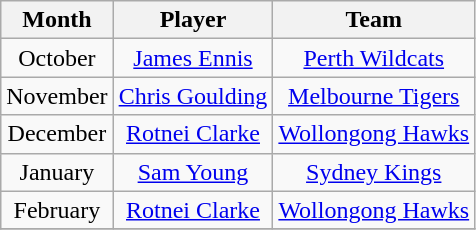<table class="wikitable" style="text-align:center">
<tr>
<th>Month</th>
<th>Player</th>
<th>Team</th>
</tr>
<tr>
<td>October</td>
<td><a href='#'>James Ennis</a></td>
<td><a href='#'>Perth Wildcats</a></td>
</tr>
<tr>
<td>November</td>
<td><a href='#'>Chris Goulding</a></td>
<td><a href='#'>Melbourne Tigers</a></td>
</tr>
<tr>
<td>December</td>
<td><a href='#'>Rotnei Clarke</a></td>
<td><a href='#'>Wollongong Hawks</a></td>
</tr>
<tr>
<td>January</td>
<td><a href='#'>Sam Young</a></td>
<td><a href='#'>Sydney Kings</a></td>
</tr>
<tr>
<td>February</td>
<td><a href='#'>Rotnei Clarke</a></td>
<td><a href='#'>Wollongong Hawks</a></td>
</tr>
<tr>
</tr>
</table>
